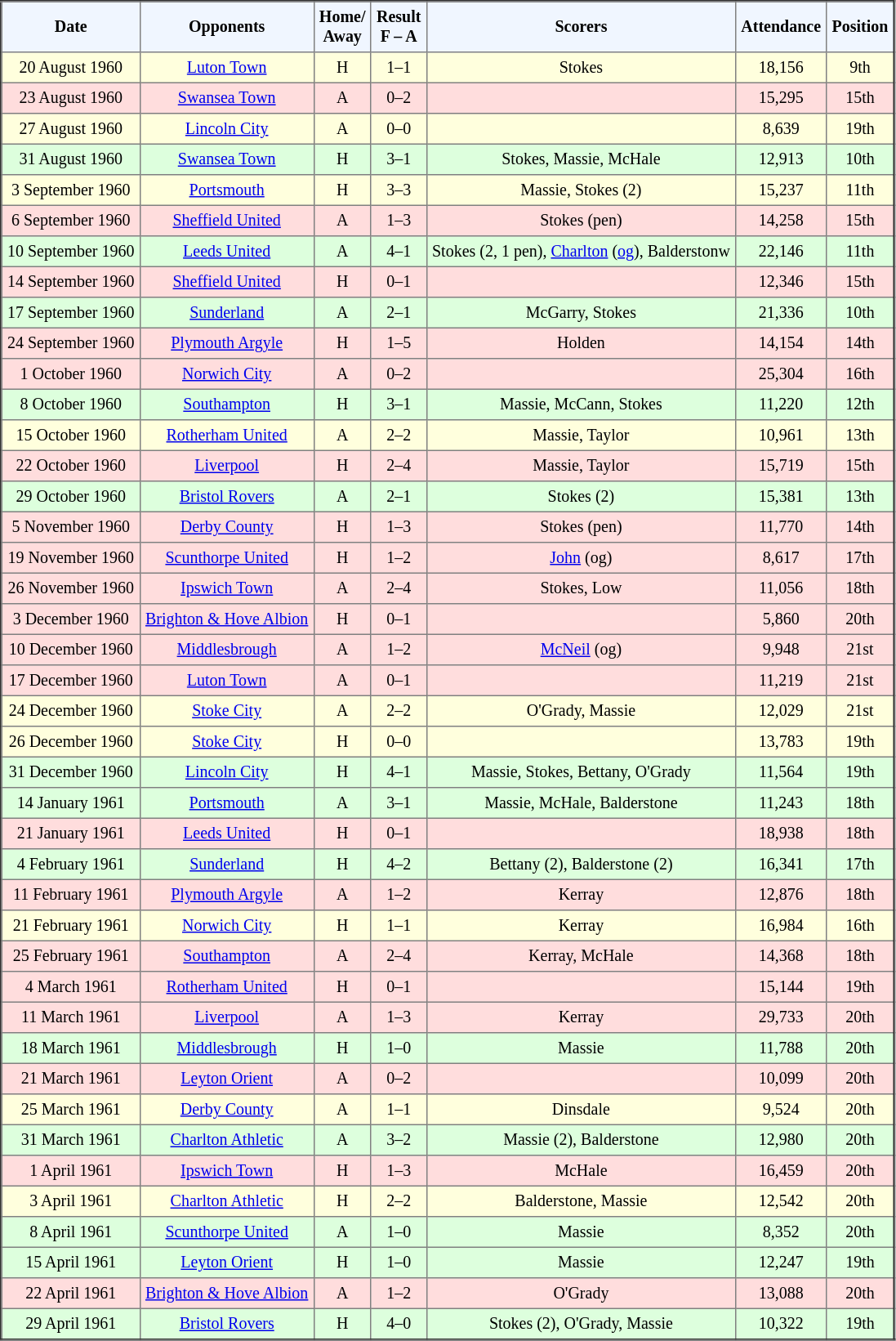<table border="2" cellpadding="4" style="border-collapse:collapse; text-align:center; font-size:smaller;">
<tr style="background:#f0f6ff;">
<th><strong>Date</strong></th>
<th><strong>Opponents</strong></th>
<th><strong>Home/<br>Away</strong></th>
<th><strong>Result<br>F – A</strong></th>
<th><strong>Scorers</strong></th>
<th><strong>Attendance</strong></th>
<th><strong>Position</strong></th>
</tr>
<tr style="background:#ffd;">
<td>20 August 1960</td>
<td><a href='#'>Luton Town</a></td>
<td>H</td>
<td>1–1</td>
<td>Stokes</td>
<td>18,156</td>
<td>9th</td>
</tr>
<tr style="background:#fdd;">
<td>23 August 1960</td>
<td><a href='#'>Swansea Town</a></td>
<td>A</td>
<td>0–2</td>
<td></td>
<td>15,295</td>
<td>15th</td>
</tr>
<tr style="background:#ffd;">
<td>27 August 1960</td>
<td><a href='#'>Lincoln City</a></td>
<td>A</td>
<td>0–0</td>
<td></td>
<td>8,639</td>
<td>19th</td>
</tr>
<tr style="background:#dfd;">
<td>31 August 1960</td>
<td><a href='#'>Swansea Town</a></td>
<td>H</td>
<td>3–1</td>
<td>Stokes, Massie, McHale</td>
<td>12,913</td>
<td>10th</td>
</tr>
<tr style="background:#ffd;">
<td>3 September 1960</td>
<td><a href='#'>Portsmouth</a></td>
<td>H</td>
<td>3–3</td>
<td>Massie, Stokes (2)</td>
<td>15,237</td>
<td>11th</td>
</tr>
<tr style="background:#fdd;">
<td>6 September 1960</td>
<td><a href='#'>Sheffield United</a></td>
<td>A</td>
<td>1–3</td>
<td>Stokes (pen)</td>
<td>14,258</td>
<td>15th</td>
</tr>
<tr style="background:#dfd;">
<td>10 September 1960</td>
<td><a href='#'>Leeds United</a></td>
<td>A</td>
<td>4–1</td>
<td>Stokes (2, 1 pen), <a href='#'>Charlton</a> (<a href='#'>og</a>), Balderstonw</td>
<td>22,146</td>
<td>11th</td>
</tr>
<tr style="background:#fdd;">
<td>14 September 1960</td>
<td><a href='#'>Sheffield United</a></td>
<td>H</td>
<td>0–1</td>
<td></td>
<td>12,346</td>
<td>15th</td>
</tr>
<tr style="background:#dfd;">
<td>17 September 1960</td>
<td><a href='#'>Sunderland</a></td>
<td>A</td>
<td>2–1</td>
<td>McGarry, Stokes</td>
<td>21,336</td>
<td>10th</td>
</tr>
<tr style="background:#fdd;">
<td>24 September 1960</td>
<td><a href='#'>Plymouth Argyle</a></td>
<td>H</td>
<td>1–5</td>
<td>Holden</td>
<td>14,154</td>
<td>14th</td>
</tr>
<tr style="background:#fdd;">
<td>1 October 1960</td>
<td><a href='#'>Norwich City</a></td>
<td>A</td>
<td>0–2</td>
<td></td>
<td>25,304</td>
<td>16th</td>
</tr>
<tr style="background:#dfd;">
<td>8 October 1960</td>
<td><a href='#'>Southampton</a></td>
<td>H</td>
<td>3–1</td>
<td>Massie, McCann, Stokes</td>
<td>11,220</td>
<td>12th</td>
</tr>
<tr style="background:#ffd;">
<td>15 October 1960</td>
<td><a href='#'>Rotherham United</a></td>
<td>A</td>
<td>2–2</td>
<td>Massie, Taylor</td>
<td>10,961</td>
<td>13th</td>
</tr>
<tr style="background:#fdd;">
<td>22 October 1960</td>
<td><a href='#'>Liverpool</a></td>
<td>H</td>
<td>2–4</td>
<td>Massie, Taylor</td>
<td>15,719</td>
<td>15th</td>
</tr>
<tr style="background:#dfd;">
<td>29 October 1960</td>
<td><a href='#'>Bristol Rovers</a></td>
<td>A</td>
<td>2–1</td>
<td>Stokes (2)</td>
<td>15,381</td>
<td>13th</td>
</tr>
<tr style="background:#fdd;">
<td>5 November 1960</td>
<td><a href='#'>Derby County</a></td>
<td>H</td>
<td>1–3</td>
<td>Stokes (pen)</td>
<td>11,770</td>
<td>14th</td>
</tr>
<tr style="background:#fdd;">
<td>19 November 1960</td>
<td><a href='#'>Scunthorpe United</a></td>
<td>H</td>
<td>1–2</td>
<td><a href='#'>John</a> (og)</td>
<td>8,617</td>
<td>17th</td>
</tr>
<tr style="background:#fdd;">
<td>26 November 1960</td>
<td><a href='#'>Ipswich Town</a></td>
<td>A</td>
<td>2–4</td>
<td>Stokes, Low</td>
<td>11,056</td>
<td>18th</td>
</tr>
<tr style="background:#fdd;">
<td>3 December 1960</td>
<td><a href='#'>Brighton & Hove Albion</a></td>
<td>H</td>
<td>0–1</td>
<td></td>
<td>5,860</td>
<td>20th</td>
</tr>
<tr style="background:#fdd;">
<td>10 December 1960</td>
<td><a href='#'>Middlesbrough</a></td>
<td>A</td>
<td>1–2</td>
<td><a href='#'>McNeil</a> (og)</td>
<td>9,948</td>
<td>21st</td>
</tr>
<tr style="background:#fdd;">
<td>17 December 1960</td>
<td><a href='#'>Luton Town</a></td>
<td>A</td>
<td>0–1</td>
<td></td>
<td>11,219</td>
<td>21st</td>
</tr>
<tr style="background:#ffd;">
<td>24 December 1960</td>
<td><a href='#'>Stoke City</a></td>
<td>A</td>
<td>2–2</td>
<td>O'Grady, Massie</td>
<td>12,029</td>
<td>21st</td>
</tr>
<tr style="background:#ffd;">
<td>26 December 1960</td>
<td><a href='#'>Stoke City</a></td>
<td>H</td>
<td>0–0</td>
<td></td>
<td>13,783</td>
<td>19th</td>
</tr>
<tr style="background:#dfd;">
<td>31 December 1960</td>
<td><a href='#'>Lincoln City</a></td>
<td>H</td>
<td>4–1</td>
<td>Massie, Stokes, Bettany, O'Grady</td>
<td>11,564</td>
<td>19th</td>
</tr>
<tr style="background:#dfd;">
<td>14 January 1961</td>
<td><a href='#'>Portsmouth</a></td>
<td>A</td>
<td>3–1</td>
<td>Massie, McHale, Balderstone</td>
<td>11,243</td>
<td>18th</td>
</tr>
<tr style="background:#fdd;">
<td>21 January 1961</td>
<td><a href='#'>Leeds United</a></td>
<td>H</td>
<td>0–1</td>
<td></td>
<td>18,938</td>
<td>18th</td>
</tr>
<tr style="background:#dfd;">
<td>4 February 1961</td>
<td><a href='#'>Sunderland</a></td>
<td>H</td>
<td>4–2</td>
<td>Bettany (2), Balderstone (2)</td>
<td>16,341</td>
<td>17th</td>
</tr>
<tr style="background:#fdd;">
<td>11 February 1961</td>
<td><a href='#'>Plymouth Argyle</a></td>
<td>A</td>
<td>1–2</td>
<td>Kerray</td>
<td>12,876</td>
<td>18th</td>
</tr>
<tr style="background:#ffd;">
<td>21 February 1961</td>
<td><a href='#'>Norwich City</a></td>
<td>H</td>
<td>1–1</td>
<td>Kerray</td>
<td>16,984</td>
<td>16th</td>
</tr>
<tr style="background:#fdd;">
<td>25 February 1961</td>
<td><a href='#'>Southampton</a></td>
<td>A</td>
<td>2–4</td>
<td>Kerray, McHale</td>
<td>14,368</td>
<td>18th</td>
</tr>
<tr style="background:#fdd;">
<td>4 March 1961</td>
<td><a href='#'>Rotherham United</a></td>
<td>H</td>
<td>0–1</td>
<td></td>
<td>15,144</td>
<td>19th</td>
</tr>
<tr style="background:#fdd;">
<td>11 March 1961</td>
<td><a href='#'>Liverpool</a></td>
<td>A</td>
<td>1–3</td>
<td>Kerray</td>
<td>29,733</td>
<td>20th</td>
</tr>
<tr style="background:#dfd;">
<td>18 March 1961</td>
<td><a href='#'>Middlesbrough</a></td>
<td>H</td>
<td>1–0</td>
<td>Massie</td>
<td>11,788</td>
<td>20th</td>
</tr>
<tr style="background:#fdd;">
<td>21 March 1961</td>
<td><a href='#'>Leyton Orient</a></td>
<td>A</td>
<td>0–2</td>
<td></td>
<td>10,099</td>
<td>20th</td>
</tr>
<tr style="background:#ffd;">
<td>25 March 1961</td>
<td><a href='#'>Derby County</a></td>
<td>A</td>
<td>1–1</td>
<td>Dinsdale</td>
<td>9,524</td>
<td>20th</td>
</tr>
<tr style="background:#dfd;">
<td>31 March 1961</td>
<td><a href='#'>Charlton Athletic</a></td>
<td>A</td>
<td>3–2</td>
<td>Massie (2), Balderstone</td>
<td>12,980</td>
<td>20th</td>
</tr>
<tr style="background:#fdd;">
<td>1 April 1961</td>
<td><a href='#'>Ipswich Town</a></td>
<td>H</td>
<td>1–3</td>
<td>McHale</td>
<td>16,459</td>
<td>20th</td>
</tr>
<tr style="background:#ffd;">
<td>3 April 1961</td>
<td><a href='#'>Charlton Athletic</a></td>
<td>H</td>
<td>2–2</td>
<td>Balderstone, Massie</td>
<td>12,542</td>
<td>20th</td>
</tr>
<tr style="background:#dfd;">
<td>8 April 1961</td>
<td><a href='#'>Scunthorpe United</a></td>
<td>A</td>
<td>1–0</td>
<td>Massie</td>
<td>8,352</td>
<td>20th</td>
</tr>
<tr style="background:#dfd;">
<td>15 April 1961</td>
<td><a href='#'>Leyton Orient</a></td>
<td>H</td>
<td>1–0</td>
<td>Massie</td>
<td>12,247</td>
<td>19th</td>
</tr>
<tr style="background:#fdd;">
<td>22 April 1961</td>
<td><a href='#'>Brighton & Hove Albion</a></td>
<td>A</td>
<td>1–2</td>
<td>O'Grady</td>
<td>13,088</td>
<td>20th</td>
</tr>
<tr style="background:#dfd;">
<td>29 April 1961</td>
<td><a href='#'>Bristol Rovers</a></td>
<td>H</td>
<td>4–0</td>
<td>Stokes (2), O'Grady, Massie</td>
<td>10,322</td>
<td>19th</td>
</tr>
</table>
